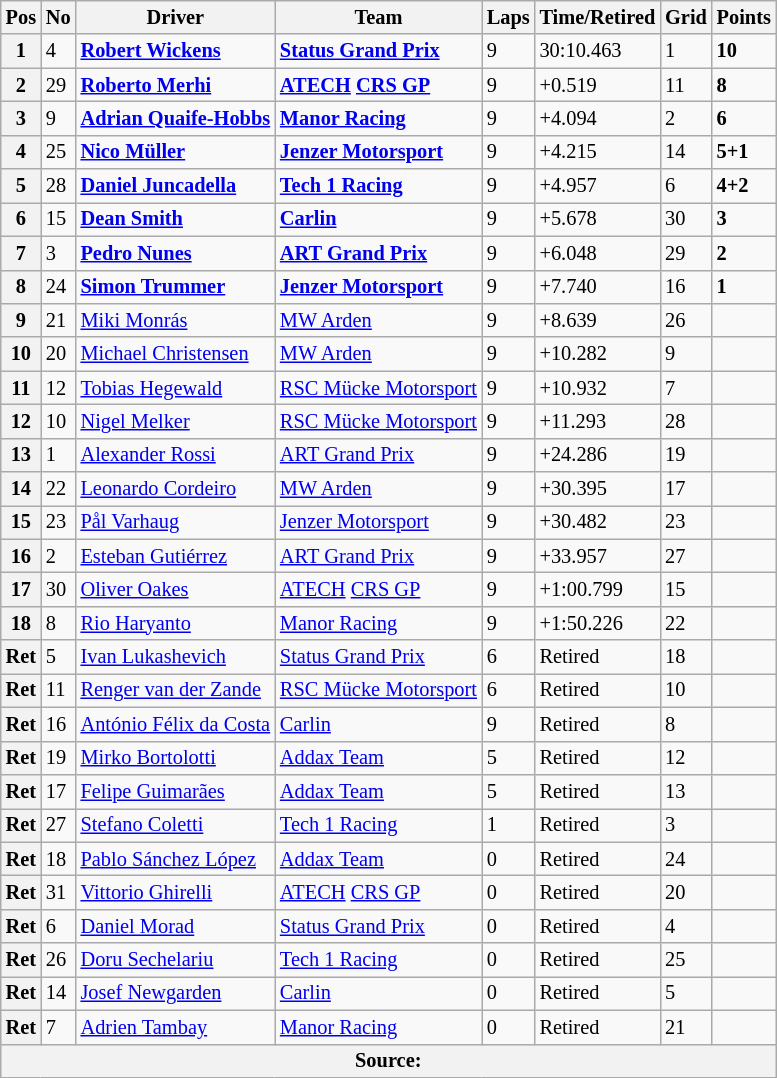<table class="wikitable" style="font-size:85%">
<tr>
<th>Pos</th>
<th>No</th>
<th>Driver</th>
<th>Team</th>
<th>Laps</th>
<th>Time/Retired</th>
<th>Grid</th>
<th>Points</th>
</tr>
<tr>
<th>1</th>
<td>4</td>
<td> <strong><a href='#'>Robert Wickens</a></strong></td>
<td><strong><a href='#'>Status Grand Prix</a></strong></td>
<td>9</td>
<td>30:10.463</td>
<td>1</td>
<td><strong>10</strong></td>
</tr>
<tr>
<th>2</th>
<td>29</td>
<td> <strong><a href='#'>Roberto Merhi</a></strong></td>
<td><strong><a href='#'>ATECH</a> <a href='#'>CRS GP</a></strong></td>
<td>9</td>
<td>+0.519</td>
<td>11</td>
<td><strong>8</strong></td>
</tr>
<tr>
<th>3</th>
<td>9</td>
<td> <strong><a href='#'>Adrian Quaife-Hobbs</a></strong></td>
<td><strong><a href='#'>Manor Racing</a></strong></td>
<td>9</td>
<td>+4.094</td>
<td>2</td>
<td><strong>6</strong></td>
</tr>
<tr>
<th>4</th>
<td>25</td>
<td> <strong><a href='#'>Nico Müller</a></strong></td>
<td><strong><a href='#'>Jenzer Motorsport</a></strong></td>
<td>9</td>
<td>+4.215</td>
<td>14</td>
<td><strong>5+1</strong></td>
</tr>
<tr>
<th>5</th>
<td>28</td>
<td> <strong><a href='#'>Daniel Juncadella</a></strong></td>
<td><strong><a href='#'>Tech 1 Racing</a></strong></td>
<td>9</td>
<td>+4.957</td>
<td>6</td>
<td><strong>4+2</strong></td>
</tr>
<tr>
<th>6</th>
<td>15</td>
<td> <strong><a href='#'>Dean Smith</a></strong></td>
<td><strong><a href='#'>Carlin</a></strong></td>
<td>9</td>
<td>+5.678</td>
<td>30</td>
<td><strong>3</strong></td>
</tr>
<tr>
<th>7</th>
<td>3</td>
<td> <strong><a href='#'>Pedro Nunes</a></strong></td>
<td><strong><a href='#'>ART Grand Prix</a></strong></td>
<td>9</td>
<td>+6.048</td>
<td>29</td>
<td><strong>2</strong></td>
</tr>
<tr>
<th>8</th>
<td>24</td>
<td> <strong><a href='#'>Simon Trummer</a></strong></td>
<td><strong><a href='#'>Jenzer Motorsport</a></strong></td>
<td>9</td>
<td>+7.740</td>
<td>16</td>
<td><strong>1</strong></td>
</tr>
<tr>
<th>9</th>
<td>21</td>
<td> <a href='#'>Miki Monrás</a></td>
<td><a href='#'>MW Arden</a></td>
<td>9</td>
<td>+8.639</td>
<td>26</td>
<td></td>
</tr>
<tr>
<th>10</th>
<td>20</td>
<td> <a href='#'>Michael Christensen</a></td>
<td><a href='#'>MW Arden</a></td>
<td>9</td>
<td>+10.282</td>
<td>9</td>
<td></td>
</tr>
<tr>
<th>11</th>
<td>12</td>
<td> <a href='#'>Tobias Hegewald</a></td>
<td><a href='#'>RSC Mücke Motorsport</a></td>
<td>9</td>
<td>+10.932</td>
<td>7</td>
<td></td>
</tr>
<tr>
<th>12</th>
<td>10</td>
<td> <a href='#'>Nigel Melker</a></td>
<td><a href='#'>RSC Mücke Motorsport</a></td>
<td>9</td>
<td>+11.293</td>
<td>28</td>
<td></td>
</tr>
<tr>
<th>13</th>
<td>1</td>
<td> <a href='#'>Alexander Rossi</a></td>
<td><a href='#'>ART Grand Prix</a></td>
<td>9</td>
<td>+24.286</td>
<td>19</td>
<td></td>
</tr>
<tr>
<th>14</th>
<td>22</td>
<td> <a href='#'>Leonardo Cordeiro</a></td>
<td><a href='#'>MW Arden</a></td>
<td>9</td>
<td>+30.395</td>
<td>17</td>
<td></td>
</tr>
<tr>
<th>15</th>
<td>23</td>
<td> <a href='#'>Pål Varhaug</a></td>
<td><a href='#'>Jenzer Motorsport</a></td>
<td>9</td>
<td>+30.482</td>
<td>23</td>
<td></td>
</tr>
<tr>
<th>16</th>
<td>2</td>
<td> <a href='#'>Esteban Gutiérrez</a></td>
<td><a href='#'>ART Grand Prix</a></td>
<td>9</td>
<td>+33.957</td>
<td>27</td>
<td></td>
</tr>
<tr>
<th>17</th>
<td>30</td>
<td> <a href='#'>Oliver Oakes</a></td>
<td><a href='#'>ATECH</a> <a href='#'>CRS GP</a></td>
<td>9</td>
<td>+1:00.799</td>
<td>15</td>
<td></td>
</tr>
<tr>
<th>18</th>
<td>8</td>
<td> <a href='#'>Rio Haryanto</a></td>
<td><a href='#'>Manor Racing</a></td>
<td>9</td>
<td>+1:50.226</td>
<td>22</td>
<td></td>
</tr>
<tr>
<th>Ret</th>
<td>5</td>
<td> <a href='#'>Ivan Lukashevich</a></td>
<td><a href='#'>Status Grand Prix</a></td>
<td>6</td>
<td>Retired</td>
<td>18</td>
<td></td>
</tr>
<tr>
<th>Ret</th>
<td>11</td>
<td> <a href='#'>Renger van der Zande</a></td>
<td><a href='#'>RSC Mücke Motorsport</a></td>
<td>6</td>
<td>Retired</td>
<td>10</td>
<td></td>
</tr>
<tr>
<th>Ret</th>
<td>16</td>
<td> <a href='#'>António Félix da Costa</a></td>
<td><a href='#'>Carlin</a></td>
<td>9</td>
<td>Retired</td>
<td>8</td>
<td></td>
</tr>
<tr>
<th>Ret</th>
<td>19</td>
<td> <a href='#'>Mirko Bortolotti</a></td>
<td><a href='#'>Addax Team</a></td>
<td>5</td>
<td>Retired</td>
<td>12</td>
<td></td>
</tr>
<tr>
<th>Ret</th>
<td>17</td>
<td> <a href='#'>Felipe Guimarães</a></td>
<td><a href='#'>Addax Team</a></td>
<td>5</td>
<td>Retired</td>
<td>13</td>
<td></td>
</tr>
<tr>
<th>Ret</th>
<td>27</td>
<td> <a href='#'>Stefano Coletti</a></td>
<td><a href='#'>Tech 1 Racing</a></td>
<td>1</td>
<td>Retired</td>
<td>3</td>
<td></td>
</tr>
<tr>
<th>Ret</th>
<td>18</td>
<td> <a href='#'>Pablo Sánchez López</a></td>
<td><a href='#'>Addax Team</a></td>
<td>0</td>
<td>Retired</td>
<td>24</td>
<td></td>
</tr>
<tr>
<th>Ret</th>
<td>31</td>
<td> <a href='#'>Vittorio Ghirelli</a></td>
<td><a href='#'>ATECH</a> <a href='#'>CRS GP</a></td>
<td>0</td>
<td>Retired</td>
<td>20</td>
<td></td>
</tr>
<tr>
<th>Ret</th>
<td>6</td>
<td> <a href='#'>Daniel Morad</a></td>
<td><a href='#'>Status Grand Prix</a></td>
<td>0</td>
<td>Retired</td>
<td>4</td>
<td></td>
</tr>
<tr>
<th>Ret</th>
<td>26</td>
<td> <a href='#'>Doru Sechelariu</a></td>
<td><a href='#'>Tech 1 Racing</a></td>
<td>0</td>
<td>Retired</td>
<td>25</td>
<td></td>
</tr>
<tr>
<th>Ret</th>
<td>14</td>
<td> <a href='#'>Josef Newgarden</a></td>
<td><a href='#'>Carlin</a></td>
<td>0</td>
<td>Retired</td>
<td>5</td>
<td></td>
</tr>
<tr>
<th>Ret</th>
<td>7</td>
<td> <a href='#'>Adrien Tambay</a></td>
<td><a href='#'>Manor Racing</a></td>
<td>0</td>
<td>Retired</td>
<td>21</td>
<td></td>
</tr>
<tr>
<th colspan="8">Source:</th>
</tr>
</table>
